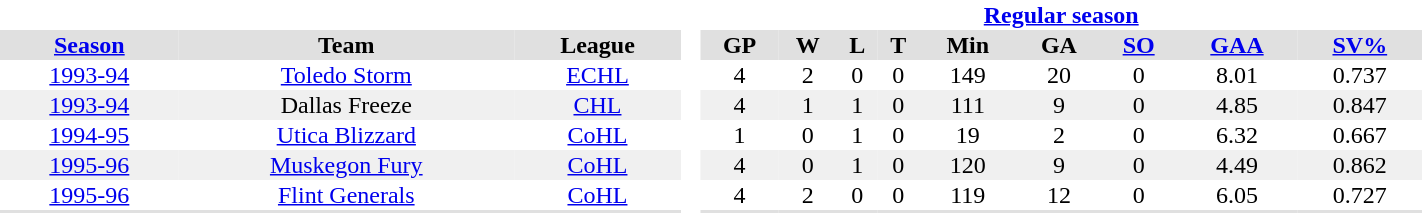<table border="0" cellpadding="1" cellspacing="0" width="75%" style="text-align:center">
<tr>
<th colspan="3" bgcolor="#ffffff"> </th>
<th rowspan="72" bgcolor="#ffffff"> </th>
<th colspan="9"><a href='#'>Regular season</a></th>
</tr>
<tr bgcolor="#e0e0e0">
<th><a href='#'>Season</a></th>
<th>Team</th>
<th>League</th>
<th>GP</th>
<th>W</th>
<th>L</th>
<th>T</th>
<th>Min</th>
<th>GA</th>
<th><a href='#'>SO</a></th>
<th><a href='#'>GAA</a></th>
<th><a href='#'>SV%</a></th>
</tr>
<tr>
<td><a href='#'>1993-94</a></td>
<td><a href='#'>Toledo Storm</a></td>
<td><a href='#'>ECHL</a></td>
<td>4</td>
<td>2</td>
<td>0</td>
<td>0</td>
<td>149</td>
<td>20</td>
<td>0</td>
<td>8.01</td>
<td>0.737</td>
</tr>
<tr bgcolor="#f0f0f0">
<td><a href='#'>1993-94</a></td>
<td>Dallas Freeze</td>
<td><a href='#'>CHL</a></td>
<td>4</td>
<td>1</td>
<td>1</td>
<td>0</td>
<td>111</td>
<td>9</td>
<td>0</td>
<td>4.85</td>
<td>0.847</td>
</tr>
<tr>
<td><a href='#'>1994-95</a></td>
<td><a href='#'>Utica Blizzard</a></td>
<td><a href='#'> CoHL</a></td>
<td>1</td>
<td>0</td>
<td>1</td>
<td>0</td>
<td>19</td>
<td>2</td>
<td>0</td>
<td>6.32</td>
<td>0.667</td>
</tr>
<tr bgcolor="#f0f0f0">
<td><a href='#'>1995-96</a></td>
<td><a href='#'>Muskegon Fury</a></td>
<td><a href='#'>CoHL</a></td>
<td>4</td>
<td>0</td>
<td>1</td>
<td>0</td>
<td>120</td>
<td>9</td>
<td>0</td>
<td>4.49</td>
<td>0.862</td>
</tr>
<tr>
<td><a href='#'>1995-96</a></td>
<td><a href='#'>Flint Generals</a></td>
<td><a href='#'>CoHL</a></td>
<td>4</td>
<td>2</td>
<td>0</td>
<td>0</td>
<td>119</td>
<td>12</td>
<td>0</td>
<td>6.05</td>
<td>0.727</td>
</tr>
<tr bgcolor="#e0e0e0">
<th colspan="3"></th>
<th></th>
<th></th>
<th></th>
<th></th>
<th></th>
<th></th>
<th></th>
<th></th>
<th></th>
</tr>
</table>
